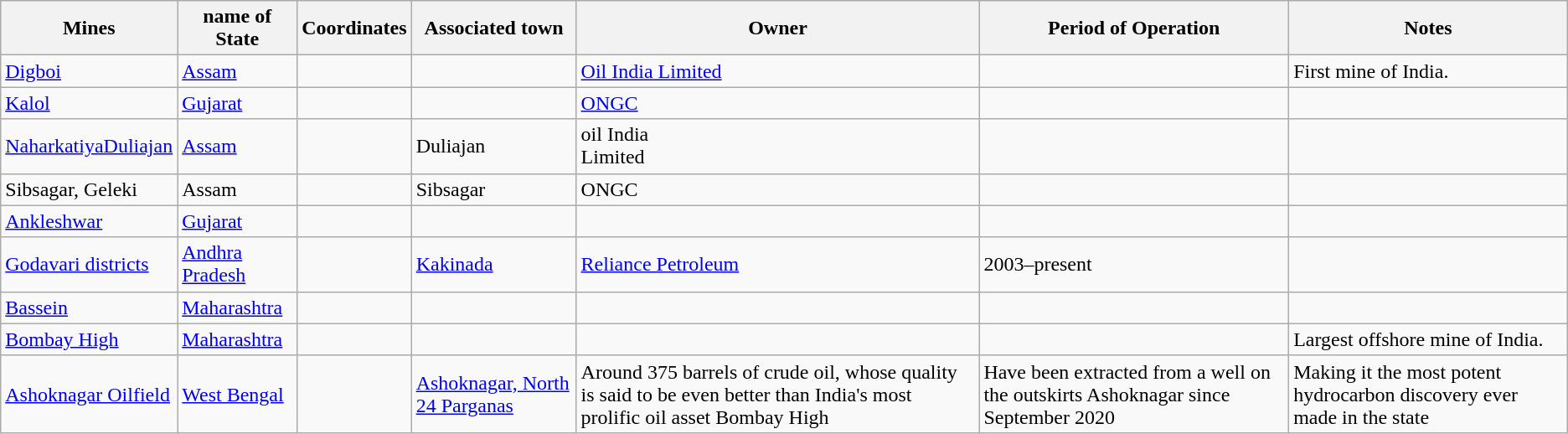<table class="sortable wikitable">
<tr>
<th scope="col">Mines</th>
<th scope="col">name of State</th>
<th scope="col">Coordinates</th>
<th scope="col">Associated town</th>
<th scope="col">Owner</th>
<th scope="col">Period of Operation</th>
<th scope="col">Notes</th>
</tr>
<tr>
<td><a href='#'>Digboi</a></td>
<td><a href='#'>Assam</a></td>
<td></td>
<td></td>
<td><a href='#'>Oil India Limited</a></td>
<td></td>
<td>First mine of India.</td>
</tr>
<tr>
<td><a href='#'>Kalol</a></td>
<td><a href='#'>Gujarat</a></td>
<td></td>
<td></td>
<td><a href='#'>ONGC</a></td>
<td></td>
<td></td>
</tr>
<tr>
<td><a href='#'>NaharkatiyaDuliajan</a></td>
<td><a href='#'>Assam</a></td>
<td></td>
<td>Duliajan</td>
<td>oil India<br>Limited</td>
<td></td>
<td></td>
</tr>
<tr>
<td>Sibsagar, Geleki</td>
<td>Assam</td>
<td></td>
<td>Sibsagar</td>
<td>ONGC</td>
<td></td>
<td></td>
</tr>
<tr>
<td><a href='#'>Ankleshwar</a></td>
<td><a href='#'>Gujarat</a></td>
<td></td>
<td></td>
<td></td>
<td></td>
<td></td>
</tr>
<tr>
<td><a href='#'>Godavari districts</a></td>
<td><a href='#'>Andhra Pradesh</a></td>
<td></td>
<td><a href='#'>Kakinada</a></td>
<td><a href='#'>Reliance Petroleum</a></td>
<td>2003–present</td>
<td></td>
</tr>
<tr>
<td><a href='#'>Bassein</a></td>
<td><a href='#'>Maharashtra</a></td>
<td></td>
<td></td>
<td></td>
<td></td>
<td></td>
</tr>
<tr>
<td><a href='#'>Bombay High</a></td>
<td><a href='#'>Maharashtra</a></td>
<td></td>
<td></td>
<td></td>
<td></td>
<td>Largest offshore mine of India.</td>
</tr>
<tr>
<td><a href='#'>Ashoknagar Oilfield</a></td>
<td><a href='#'>West Bengal</a></td>
<td></td>
<td><a href='#'>Ashoknagar, North 24 Parganas</a></td>
<td>Around 375 barrels of crude oil, whose quality is said to be even better than India's most prolific oil asset Bombay High</td>
<td>Have been extracted from a well on the outskirts Ashoknagar since September 2020</td>
<td>Making it the most potent hydrocarbon discovery ever made in the state</td>
</tr>
</table>
